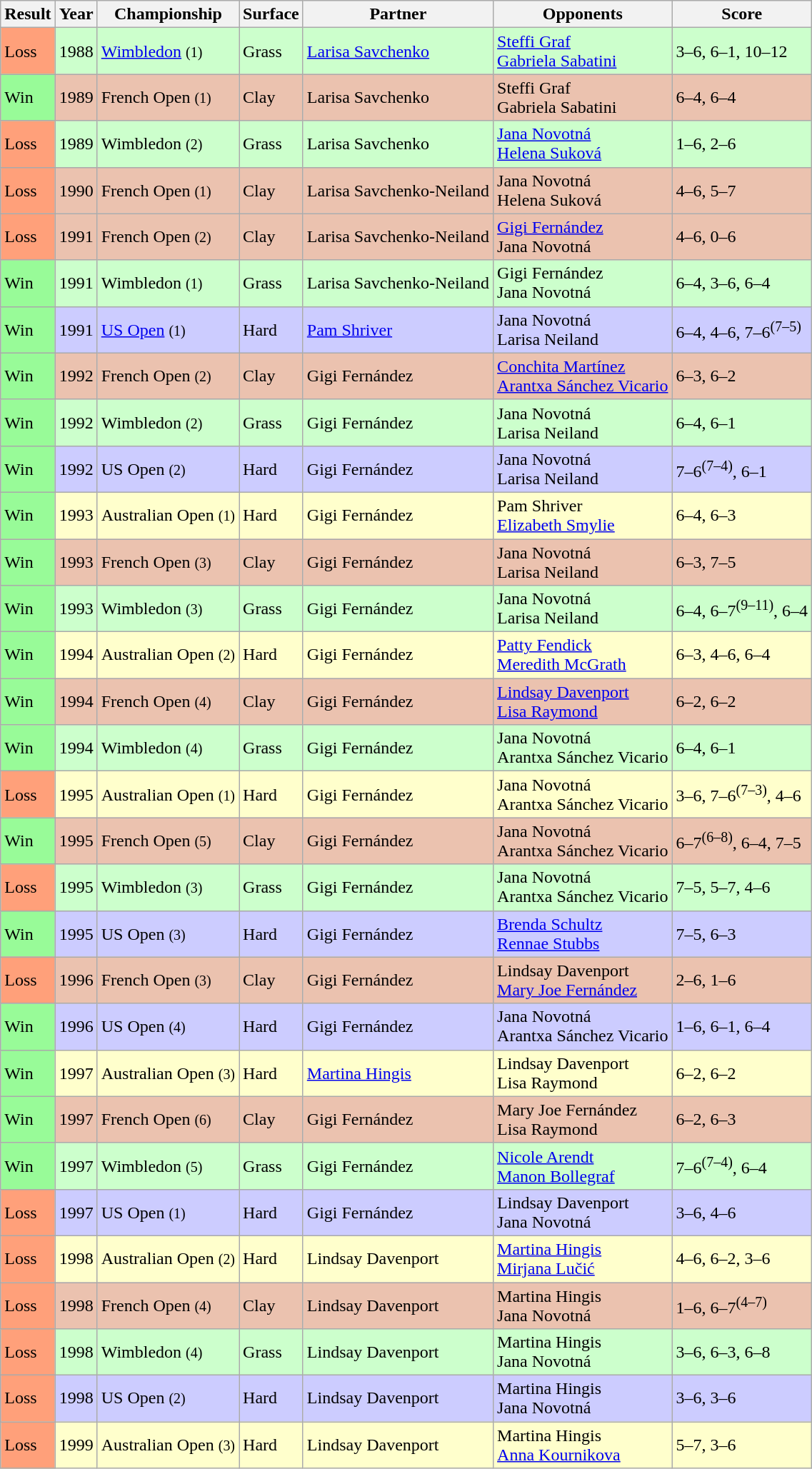<table class="sortable wikitable">
<tr>
<th>Result</th>
<th>Year</th>
<th>Championship</th>
<th>Surface</th>
<th>Partner</th>
<th>Opponents</th>
<th>Score</th>
</tr>
<tr style="background:#ccffcc;">
<td style="background:#ffa07a;">Loss</td>
<td>1988</td>
<td><a href='#'>Wimbledon</a> <small>(1)</small></td>
<td>Grass</td>
<td> <a href='#'>Larisa Savchenko</a></td>
<td> <a href='#'>Steffi Graf</a> <br>  <a href='#'>Gabriela Sabatini</a></td>
<td>3–6, 6–1, 10–12</td>
</tr>
<tr style="background:#ebc2af;">
<td style="background:#98fb98;">Win</td>
<td>1989</td>
<td>French Open <small>(1)</small></td>
<td>Clay</td>
<td> Larisa Savchenko</td>
<td> Steffi Graf <br>  Gabriela Sabatini</td>
<td>6–4, 6–4</td>
</tr>
<tr style="background:#ccffcc;">
<td style="background:#ffa07a;">Loss</td>
<td>1989</td>
<td>Wimbledon <small>(2)</small></td>
<td>Grass</td>
<td> Larisa Savchenko</td>
<td> <a href='#'>Jana Novotná</a> <br>  <a href='#'>Helena Suková</a></td>
<td>1–6, 2–6</td>
</tr>
<tr style="background:#ebc2af;">
<td style="background:#ffa07a;">Loss</td>
<td>1990</td>
<td>French Open <small>(1)</small></td>
<td>Clay</td>
<td> Larisa Savchenko-Neiland</td>
<td> Jana Novotná <br>  Helena Suková</td>
<td>4–6, 5–7</td>
</tr>
<tr style="background:#ebc2af;">
<td style="background:#ffa07a;">Loss</td>
<td>1991</td>
<td>French Open <small>(2)</small></td>
<td>Clay</td>
<td> Larisa Savchenko-Neiland</td>
<td> <a href='#'>Gigi Fernández</a> <br>  Jana Novotná</td>
<td>4–6, 0–6</td>
</tr>
<tr style="background:#ccffcc;">
<td style="background:#98fb98;">Win</td>
<td>1991</td>
<td>Wimbledon <small>(1)</small></td>
<td>Grass</td>
<td> Larisa Savchenko-Neiland</td>
<td> Gigi Fernández <br>  Jana Novotná</td>
<td>6–4, 3–6, 6–4</td>
</tr>
<tr style="background:#ccccff;">
<td style="background:#98fb98;">Win</td>
<td>1991</td>
<td><a href='#'>US Open</a> <small>(1)</small></td>
<td>Hard</td>
<td> <a href='#'>Pam Shriver</a></td>
<td> Jana Novotná <br>  Larisa Neiland</td>
<td>6–4, 4–6, 7–6<sup>(7–5)</sup></td>
</tr>
<tr style="background:#ebc2af;">
<td style="background:#98fb98;">Win</td>
<td>1992</td>
<td>French Open <small>(2)</small></td>
<td>Clay</td>
<td> Gigi Fernández</td>
<td> <a href='#'>Conchita Martínez</a> <br>  <a href='#'>Arantxa Sánchez Vicario</a></td>
<td>6–3, 6–2</td>
</tr>
<tr style="background:#ccffcc;">
<td style="background:#98fb98;">Win</td>
<td>1992</td>
<td>Wimbledon <small>(2)</small></td>
<td>Grass</td>
<td> Gigi Fernández</td>
<td> Jana Novotná <br>  Larisa Neiland</td>
<td>6–4, 6–1</td>
</tr>
<tr style="background:#ccccff;">
<td style="background:#98fb98;">Win</td>
<td>1992</td>
<td>US Open <small>(2)</small></td>
<td>Hard</td>
<td> Gigi Fernández</td>
<td> Jana Novotná <br>  Larisa Neiland</td>
<td>7–6<sup>(7–4)</sup>, 6–1</td>
</tr>
<tr style="background:#ffffcc;">
<td style="background:#98fb98;">Win</td>
<td>1993</td>
<td>Australian Open <small>(1)</small></td>
<td>Hard</td>
<td> Gigi Fernández</td>
<td> Pam Shriver <br>  <a href='#'>Elizabeth Smylie</a></td>
<td>6–4, 6–3</td>
</tr>
<tr style="background:#ebc2af;">
<td style="background:#98fb98;">Win</td>
<td>1993</td>
<td>French Open <small>(3)</small></td>
<td>Clay</td>
<td> Gigi Fernández</td>
<td> Jana Novotná <br>  Larisa Neiland</td>
<td>6–3, 7–5</td>
</tr>
<tr style="background:#ccffcc;">
<td style="background:#98fb98;">Win</td>
<td>1993</td>
<td>Wimbledon <small>(3)</small></td>
<td>Grass</td>
<td> Gigi Fernández</td>
<td> Jana Novotná <br>  Larisa Neiland</td>
<td>6–4, 6–7<sup>(9–11)</sup>, 6–4</td>
</tr>
<tr style="background:#ffffcc;">
<td style="background:#98fb98;">Win</td>
<td>1994</td>
<td>Australian Open <small>(2)</small></td>
<td>Hard</td>
<td>  Gigi Fernández</td>
<td> <a href='#'>Patty Fendick</a> <br>  <a href='#'>Meredith McGrath</a></td>
<td>6–3, 4–6, 6–4</td>
</tr>
<tr style="background:#ebc2af;">
<td style="background:#98fb98;">Win</td>
<td>1994</td>
<td>French Open <small>(4)</small></td>
<td>Clay</td>
<td> Gigi Fernández</td>
<td> <a href='#'>Lindsay Davenport</a> <br>  <a href='#'>Lisa Raymond</a></td>
<td>6–2, 6–2</td>
</tr>
<tr style="background:#ccffcc;">
<td style="background:#98fb98;">Win</td>
<td>1994</td>
<td>Wimbledon <small>(4)</small></td>
<td>Grass</td>
<td> Gigi Fernández</td>
<td> Jana Novotná <br>  Arantxa Sánchez Vicario</td>
<td>6–4, 6–1</td>
</tr>
<tr style="background:#ffffcc;">
<td style="background:#ffa07a;">Loss</td>
<td>1995</td>
<td>Australian Open <small>(1)</small></td>
<td>Hard</td>
<td> Gigi Fernández</td>
<td> Jana Novotná <br>  Arantxa Sánchez Vicario</td>
<td>3–6, 7–6<sup>(7–3)</sup>, 4–6</td>
</tr>
<tr style="background:#ebc2af;">
<td style="background:#98fb98;">Win</td>
<td>1995</td>
<td>French Open <small>(5)</small></td>
<td>Clay</td>
<td> Gigi Fernández</td>
<td> Jana Novotná <br>  Arantxa Sánchez Vicario</td>
<td>6–7<sup>(6–8)</sup>, 6–4, 7–5</td>
</tr>
<tr style="background:#ccffcc;">
<td style="background:#ffa07a;">Loss</td>
<td>1995</td>
<td>Wimbledon <small>(3)</small></td>
<td>Grass</td>
<td> Gigi Fernández</td>
<td> Jana Novotná <br>  Arantxa Sánchez Vicario</td>
<td>7–5, 5–7, 4–6</td>
</tr>
<tr style="background:#ccccff;">
<td style="background:#98fb98;">Win</td>
<td>1995</td>
<td>US Open <small>(3)</small></td>
<td>Hard</td>
<td> Gigi Fernández</td>
<td> <a href='#'>Brenda Schultz</a> <br>  <a href='#'>Rennae Stubbs</a></td>
<td>7–5, 6–3</td>
</tr>
<tr style="background:#ebc2af;">
<td style="background:#ffa07a;">Loss</td>
<td>1996</td>
<td>French Open <small>(3)</small></td>
<td>Clay</td>
<td> Gigi Fernández</td>
<td> Lindsay Davenport <br>  <a href='#'>Mary Joe Fernández</a></td>
<td>2–6, 1–6</td>
</tr>
<tr style="background:#ccccff;">
<td style="background:#98fb98;">Win</td>
<td>1996</td>
<td>US Open <small>(4)</small></td>
<td>Hard</td>
<td> Gigi Fernández</td>
<td> Jana Novotná <br>  Arantxa Sánchez Vicario</td>
<td>1–6, 6–1, 6–4</td>
</tr>
<tr style="background:#ffffcc;">
<td style="background:#98fb98;">Win</td>
<td>1997</td>
<td>Australian Open <small>(3)</small></td>
<td>Hard</td>
<td> <a href='#'>Martina Hingis</a></td>
<td> Lindsay Davenport <br>  Lisa Raymond</td>
<td>6–2, 6–2</td>
</tr>
<tr style="background:#ebc2af;">
<td style="background:#98fb98;">Win</td>
<td>1997</td>
<td>French Open <small>(6)</small></td>
<td>Clay</td>
<td> Gigi Fernández</td>
<td> Mary Joe Fernández <br>  Lisa Raymond</td>
<td>6–2, 6–3</td>
</tr>
<tr style="background:#ccffcc;">
<td style="background:#98fb98;">Win</td>
<td>1997</td>
<td>Wimbledon <small>(5)</small></td>
<td>Grass</td>
<td> Gigi Fernández</td>
<td> <a href='#'>Nicole Arendt</a> <br>  <a href='#'>Manon Bollegraf</a></td>
<td>7–6<sup>(7–4)</sup>, 6–4</td>
</tr>
<tr style="background:#ccccff;">
<td style="background:#ffa07a;">Loss</td>
<td>1997</td>
<td>US Open <small>(1)</small></td>
<td>Hard</td>
<td> Gigi Fernández</td>
<td> Lindsay Davenport <br>  Jana Novotná</td>
<td>3–6, 4–6</td>
</tr>
<tr style="background:#ffffcc;">
<td style="background:#ffa07a;">Loss</td>
<td>1998</td>
<td>Australian Open <small>(2)</small></td>
<td>Hard</td>
<td> Lindsay Davenport</td>
<td> <a href='#'>Martina Hingis</a> <br>  <a href='#'>Mirjana Lučić</a></td>
<td>4–6, 6–2, 3–6</td>
</tr>
<tr style="background:#ebc2af;">
<td style="background:#ffa07a;">Loss</td>
<td>1998</td>
<td>French Open <small>(4)</small></td>
<td>Clay</td>
<td> Lindsay Davenport</td>
<td> Martina Hingis <br>  Jana Novotná</td>
<td>1–6, 6–7<sup>(4–7)</sup></td>
</tr>
<tr style="background:#ccffcc;">
<td style="background:#ffa07a;">Loss</td>
<td>1998</td>
<td>Wimbledon <small>(4)</small></td>
<td>Grass</td>
<td> Lindsay Davenport</td>
<td> Martina Hingis <br>  Jana Novotná</td>
<td>3–6, 6–3, 6–8</td>
</tr>
<tr style="background:#ccccff;">
<td style="background:#ffa07a;">Loss</td>
<td>1998</td>
<td>US Open <small>(2)</small></td>
<td>Hard</td>
<td> Lindsay Davenport</td>
<td> Martina Hingis <br>  Jana Novotná</td>
<td>3–6, 3–6</td>
</tr>
<tr style="background:#ffffcc;">
<td style="background:#ffa07a;">Loss</td>
<td>1999</td>
<td>Australian Open <small>(3)</small></td>
<td>Hard</td>
<td> Lindsay Davenport</td>
<td> Martina Hingis <br>  <a href='#'>Anna Kournikova</a></td>
<td>5–7, 3–6</td>
</tr>
</table>
